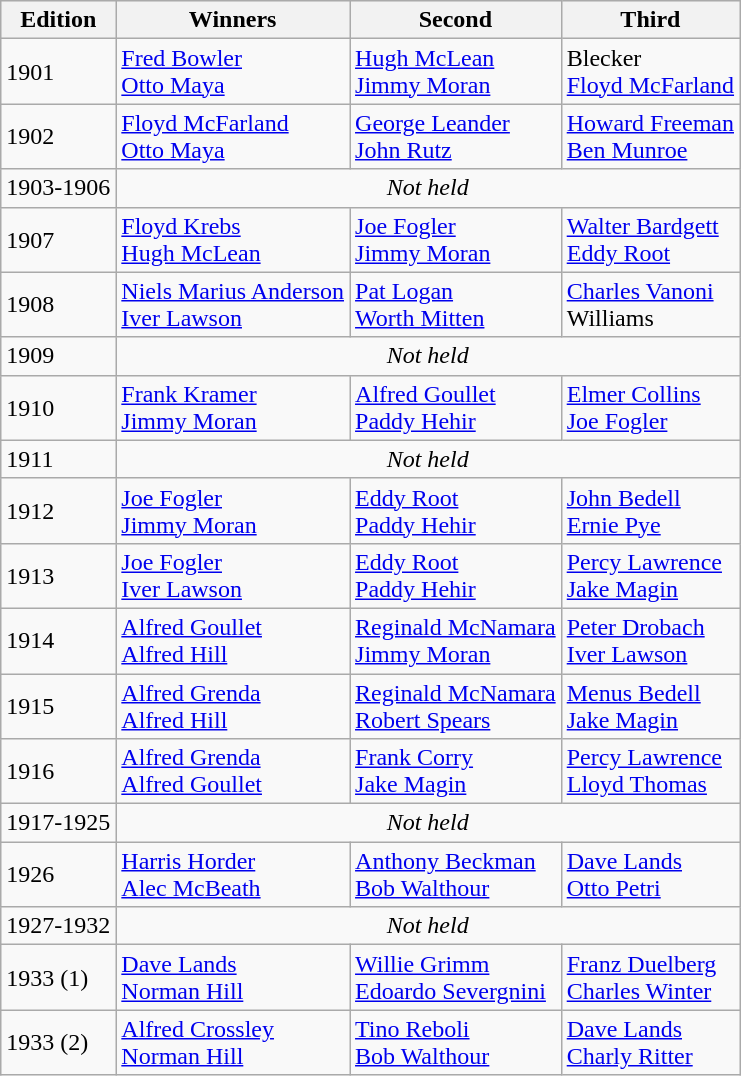<table class="wikitable">
<tr style="background:#efefef;">
<th>Edition</th>
<th>Winners</th>
<th>Second</th>
<th>Third</th>
</tr>
<tr>
<td>1901</td>
<td> <a href='#'>Fred Bowler</a> <br>  <a href='#'>Otto Maya</a></td>
<td> <a href='#'>Hugh McLean</a> <br>  <a href='#'>Jimmy Moran</a></td>
<td> Blecker <br>  <a href='#'>Floyd McFarland</a></td>
</tr>
<tr>
<td>1902</td>
<td> <a href='#'>Floyd McFarland</a> <br>  <a href='#'>Otto Maya</a></td>
<td> <a href='#'>George Leander</a> <br>  <a href='#'>John Rutz</a></td>
<td> <a href='#'>Howard Freeman</a> <br>  <a href='#'>Ben Munroe</a></td>
</tr>
<tr>
<td>1903-1906</td>
<td colspan=3; align=center><em>Not held</em></td>
</tr>
<tr>
<td>1907</td>
<td> <a href='#'>Floyd Krebs</a> <br>  <a href='#'>Hugh McLean</a></td>
<td> <a href='#'>Joe Fogler</a> <br>  <a href='#'>Jimmy Moran</a></td>
<td> <a href='#'>Walter Bardgett</a> <br>  <a href='#'>Eddy Root</a></td>
</tr>
<tr>
<td>1908</td>
<td> <a href='#'>Niels Marius Anderson</a> <br>  <a href='#'>Iver Lawson</a></td>
<td> <a href='#'>Pat Logan</a> <br>  <a href='#'>Worth Mitten</a></td>
<td> <a href='#'>Charles Vanoni</a> <br>  Williams</td>
</tr>
<tr>
<td>1909</td>
<td colspan=3; align=center><em>Not held</em></td>
</tr>
<tr>
<td>1910</td>
<td> <a href='#'>Frank Kramer</a> <br>  <a href='#'>Jimmy Moran</a></td>
<td> <a href='#'>Alfred Goullet</a> <br>  <a href='#'>Paddy Hehir</a></td>
<td> <a href='#'>Elmer Collins</a> <br>  <a href='#'>Joe Fogler</a></td>
</tr>
<tr>
<td>1911</td>
<td colspan=3; align=center><em>Not held</em></td>
</tr>
<tr>
<td>1912</td>
<td> <a href='#'>Joe Fogler</a> <br>  <a href='#'>Jimmy Moran</a></td>
<td> <a href='#'>Eddy Root</a> <br>  <a href='#'>Paddy Hehir</a></td>
<td> <a href='#'>John Bedell</a> <br>  <a href='#'>Ernie Pye</a></td>
</tr>
<tr>
<td>1913</td>
<td> <a href='#'>Joe Fogler</a> <br>  <a href='#'>Iver Lawson</a></td>
<td> <a href='#'>Eddy Root</a> <br>  <a href='#'>Paddy Hehir</a></td>
<td> <a href='#'>Percy Lawrence</a> <br>  <a href='#'>Jake Magin</a></td>
</tr>
<tr>
<td>1914</td>
<td> <a href='#'>Alfred Goullet</a> <br>  <a href='#'>Alfred Hill</a></td>
<td> <a href='#'>Reginald McNamara</a> <br>  <a href='#'>Jimmy Moran</a></td>
<td> <a href='#'>Peter Drobach</a> <br>  <a href='#'>Iver Lawson</a></td>
</tr>
<tr>
<td>1915</td>
<td> <a href='#'>Alfred Grenda</a> <br>  <a href='#'>Alfred Hill</a></td>
<td> <a href='#'>Reginald McNamara</a> <br>  <a href='#'>Robert Spears</a></td>
<td> <a href='#'>Menus Bedell</a> <br>  <a href='#'>Jake Magin</a></td>
</tr>
<tr>
<td>1916</td>
<td> <a href='#'>Alfred Grenda</a> <br>  <a href='#'>Alfred Goullet</a></td>
<td> <a href='#'>Frank Corry</a> <br>  <a href='#'>Jake Magin</a></td>
<td> <a href='#'>Percy Lawrence</a> <br>  <a href='#'>Lloyd Thomas</a></td>
</tr>
<tr>
<td>1917-1925</td>
<td colspan=3; align=center><em>Not held</em></td>
</tr>
<tr>
<td>1926</td>
<td> <a href='#'>Harris Horder</a> <br>  <a href='#'>Alec McBeath</a></td>
<td> <a href='#'>Anthony Beckman</a> <br>  <a href='#'>Bob Walthour</a></td>
<td> <a href='#'>Dave Lands</a> <br>  <a href='#'>Otto Petri</a></td>
</tr>
<tr>
<td>1927-1932</td>
<td colspan=3; align=center><em>Not held</em></td>
</tr>
<tr>
<td>1933 (1)</td>
<td> <a href='#'>Dave Lands</a> <br>  <a href='#'>Norman Hill</a></td>
<td> <a href='#'>Willie Grimm</a> <br>  <a href='#'>Edoardo Severgnini</a></td>
<td> <a href='#'>Franz Duelberg</a> <br>  <a href='#'>Charles Winter</a></td>
</tr>
<tr>
<td>1933 (2)</td>
<td> <a href='#'>Alfred Crossley</a> <br>  <a href='#'>Norman Hill</a></td>
<td> <a href='#'>Tino Reboli</a> <br>  <a href='#'>Bob Walthour</a></td>
<td> <a href='#'>Dave Lands</a> <br>  <a href='#'>Charly Ritter</a></td>
</tr>
</table>
